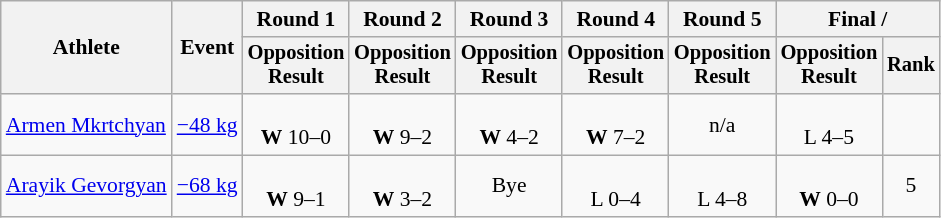<table class="wikitable" style="font-size:90%">
<tr>
<th rowspan="2">Athlete</th>
<th rowspan="2">Event</th>
<th>Round 1</th>
<th>Round 2</th>
<th>Round 3</th>
<th>Round 4</th>
<th>Round 5</th>
<th colspan=2>Final / </th>
</tr>
<tr style="font-size: 95%">
<th>Opposition<br>Result</th>
<th>Opposition<br>Result</th>
<th>Opposition<br>Result</th>
<th>Opposition<br>Result</th>
<th>Opposition<br>Result</th>
<th>Opposition<br>Result</th>
<th>Rank</th>
</tr>
<tr align=center>
<td align=left><a href='#'>Armen Mkrtchyan</a></td>
<td align=left><a href='#'>−48 kg</a></td>
<td><br> <strong>W</strong> 10–0</td>
<td><br> <strong>W</strong> 9–2</td>
<td><br> <strong>W</strong> 4–2</td>
<td><br> <strong>W</strong> 7–2</td>
<td>n/a</td>
<td><br> L 4–5</td>
<td></td>
</tr>
<tr align=center>
<td align=left><a href='#'>Arayik Gevorgyan</a></td>
<td align=left><a href='#'>−68 kg</a></td>
<td><br> <strong>W</strong> 9–1</td>
<td><br> <strong>W</strong> 3–2</td>
<td>Bye</td>
<td><br>  L 0–4</td>
<td><br>  L 4–8</td>
<td><br> <strong>W</strong> 0–0</td>
<td>5</td>
</tr>
</table>
